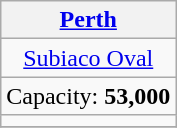<table class="wikitable" style="text-align:center">
<tr>
<th><a href='#'>Perth</a></th>
</tr>
<tr>
<td><a href='#'>Subiaco Oval</a></td>
</tr>
<tr>
<td>Capacity: <strong>53,000</strong></td>
</tr>
<tr>
<td></td>
</tr>
<tr>
</tr>
</table>
